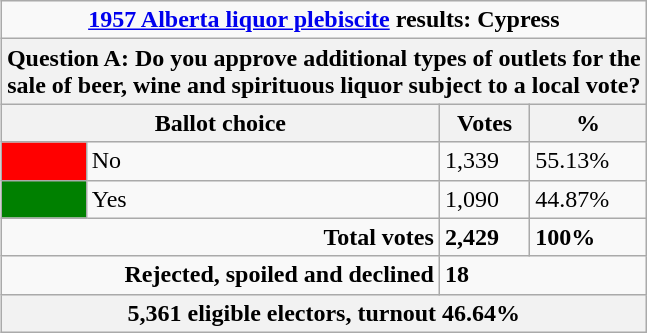<table class="wikitable" align=right>
<tr>
<td colspan=4 align=center><strong><a href='#'>1957 Alberta liquor plebiscite</a> results: Cypress</strong></td>
</tr>
<tr>
<th colspan=4>Question A: Do you approve additional types of outlets for the<br> sale of beer, wine and spirituous liquor subject to a local vote?</th>
</tr>
<tr>
<th colspan=2>Ballot choice</th>
<th>Votes</th>
<th>%</th>
</tr>
<tr>
<td bgcolor=red></td>
<td>No</td>
<td>1,339</td>
<td>55.13%</td>
</tr>
<tr>
<td bgcolor=green></td>
<td>Yes</td>
<td>1,090</td>
<td>44.87%</td>
</tr>
<tr>
<td align=right colspan=2><strong>Total votes</strong></td>
<td><strong>2,429</strong></td>
<td><strong>100%</strong></td>
</tr>
<tr>
<td align=right colspan=2><strong>Rejected, spoiled and declined</strong></td>
<td colspan=2><strong>18</strong></td>
</tr>
<tr>
<th colspan=4>5,361 eligible electors, turnout 46.64%</th>
</tr>
</table>
